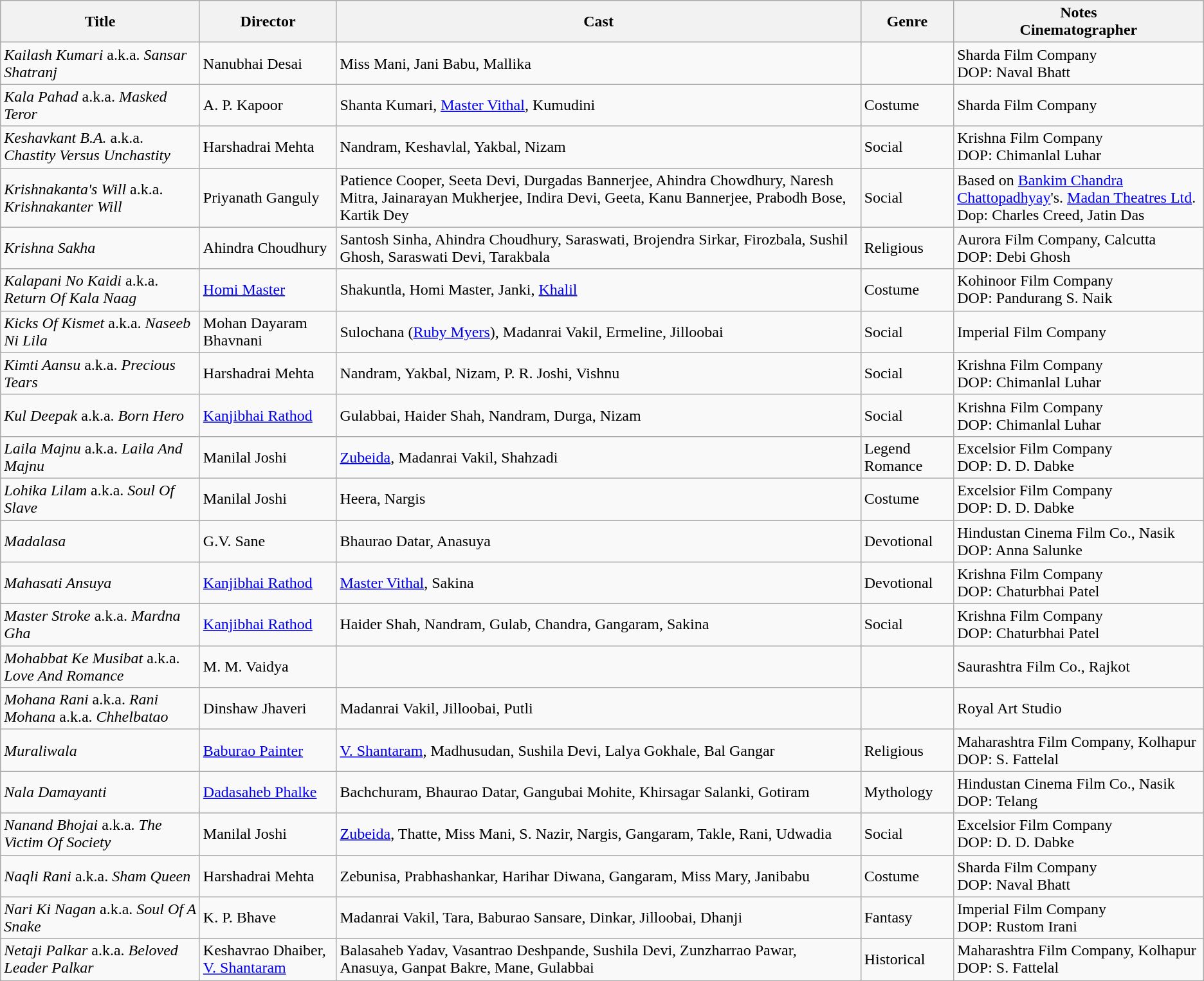<table class="wikitable">
<tr>
<th>Title</th>
<th>Director</th>
<th>Cast</th>
<th>Genre</th>
<th>Notes<br>Cinematographer</th>
</tr>
<tr>
<td><em>Kailash Kumari</em> a.k.a. <em>Sansar Shatranj</em></td>
<td>Nanubhai Desai</td>
<td>Miss Mani, Jani Babu, Mallika</td>
<td></td>
<td>Sharda Film Company<br>DOP: Naval Bhatt</td>
</tr>
<tr>
<td><em>Kala Pahad</em> a.k.a. <em>Masked Teror</em></td>
<td>A. P. Kapoor</td>
<td>Shanta Kumari, <a href='#'>Master Vithal</a>, Kumudini</td>
<td>Costume</td>
<td>Sharda Film Company</td>
</tr>
<tr>
<td><em>Keshavkant B.A.</em> a.k.a. <em>Chastity Versus Unchastity</em></td>
<td>Harshadrai Mehta</td>
<td>Nandram, Keshavlal, Yakbal, Nizam</td>
<td>Social</td>
<td>Krishna Film Company<br>DOP: Chimanlal Luhar</td>
</tr>
<tr>
<td><em>Krishnakanta's Will</em> a.k.a. <em>Krishnakanter Will</em></td>
<td>Priyanath Ganguly</td>
<td>Patience Cooper, Seeta Devi, Durgadas Bannerjee, Ahindra Chowdhury, Naresh Mitra, Jainarayan Mukherjee, Indira Devi, Geeta, Kanu Bannerjee, Prabodh Bose, Kartik Dey</td>
<td>Social</td>
<td>Based on  <a href='#'>Bankim Chandra Chattopadhyay</a>'s. <a href='#'>Madan Theatres Ltd</a>.<br>Dop: Charles Creed, Jatin Das</td>
</tr>
<tr>
<td><em>Krishna Sakha</em></td>
<td>Ahindra Choudhury</td>
<td>Santosh Sinha, Ahindra Choudhury, Saraswati, Brojendra Sirkar, Firozbala, Sushil Ghosh, Saraswati Devi, Tarakbala</td>
<td>Religious</td>
<td>Aurora Film Company, Calcutta<br>DOP: Debi Ghosh</td>
</tr>
<tr>
<td><em>Kalapani No Kaidi</em> a.k.a. <em>Return Of Kala Naag</em></td>
<td><a href='#'>Homi Master</a></td>
<td>Shakuntla, Homi Master, Janki, <a href='#'>Khalil</a></td>
<td>Costume</td>
<td>Kohinoor Film Company<br>DOP: Pandurang S. Naik</td>
</tr>
<tr>
<td><em>Kicks Of Kismet</em> a.k.a. <em>Naseeb Ni Lila</em></td>
<td>Mohan Dayaram Bhavnani</td>
<td>Sulochana (<a href='#'>Ruby Myers</a>), Madanrai Vakil, Ermeline, Jilloobai</td>
<td>Social</td>
<td>Imperial Film Company</td>
</tr>
<tr>
<td><em>Kimti Aansu</em> a.k.a. <em>Precious Tears</em></td>
<td>Harshadrai Mehta</td>
<td>Nandram, Yakbal, Nizam, P. R. Joshi, Vishnu</td>
<td>Social</td>
<td>Krishna Film Company<br>DOP: Chimanlal Luhar</td>
</tr>
<tr>
<td><em>Kul Deepak</em> a.k.a. <em>Born Hero</em></td>
<td><a href='#'>Kanjibhai Rathod</a></td>
<td>Gulabbai, Haider Shah, Nandram, Durga, Nizam</td>
<td>Social</td>
<td>Krishna Film Company<br>DOP: Chimanlal Luhar</td>
</tr>
<tr>
<td><em>Laila Majnu</em> a.k.a. <em>Laila And Majnu</em></td>
<td>Manilal Joshi</td>
<td><a href='#'>Zubeida</a>, Madanrai Vakil, Shahzadi</td>
<td>Legend Romance</td>
<td>Excelsior Film Company<br>DOP: D. D. Dabke</td>
</tr>
<tr>
<td><em>Lohika Lilam</em> a.k.a. <em>Soul Of Slave</em></td>
<td>Manilal Joshi</td>
<td>Heera, Nargis</td>
<td>Costume</td>
<td>Excelsior Film Company<br>DOP: D. D. Dabke</td>
</tr>
<tr>
<td><em>Madalasa</em></td>
<td>G.V. Sane</td>
<td>Bhaurao Datar, Anasuya</td>
<td>Devotional</td>
<td>Hindustan Cinema Film Co., Nasik<br>DOP: Anna Salunke</td>
</tr>
<tr>
<td><em>Mahasati Ansuya</em></td>
<td><a href='#'>Kanjibhai Rathod</a></td>
<td><a href='#'>Master Vithal</a>, Sakina</td>
<td>Devotional</td>
<td>Krishna Film Company<br>DOP: Chaturbhai Patel</td>
</tr>
<tr>
<td><em>Master Stroke</em> a.k.a. <em>Mardna Gha</em></td>
<td><a href='#'>Kanjibhai Rathod</a></td>
<td>Haider Shah, Nandram, Gulab, Chandra, Gangaram, Sakina</td>
<td>Social</td>
<td>Krishna Film Company<br>DOP: Chaturbhai Patel</td>
</tr>
<tr>
<td><em>Mohabbat Ke Musibat</em> a.k.a. <em>Love And Romance</em></td>
<td>M. M. Vaidya</td>
<td></td>
<td></td>
<td>Saurashtra Film Co., Rajkot</td>
</tr>
<tr>
<td><em>Mohana Rani</em> a.k.a. <em>Rani Mohana</em> a.k.a. <em>Chhelbatao</em></td>
<td>Dinshaw Jhaveri</td>
<td>Madanrai Vakil, Jilloobai, Putli</td>
<td></td>
<td>Royal Art Studio</td>
</tr>
<tr>
<td><em>Muraliwala</em></td>
<td><a href='#'>Baburao Painter</a></td>
<td><a href='#'>V. Shantaram</a>, Madhusudan, Sushila Devi, Lalya Gokhale, Bal Gangar</td>
<td>Religious</td>
<td>Maharashtra Film Company, Kolhapur<br>DOP: S. Fattelal</td>
</tr>
<tr>
<td><em>Nala Damayanti</em></td>
<td><a href='#'>Dadasaheb Phalke</a></td>
<td>Bachchuram, Bhaurao Datar, Gangubai Mohite, Khirsagar Salanki, Gotiram</td>
<td>Mythology</td>
<td>Hindustan Cinema Film Co., Nasik<br>DOP: Telang</td>
</tr>
<tr>
<td><em>Nanand Bhojai</em> a.k.a. <em>The Victim Of Society</em></td>
<td>Manilal Joshi</td>
<td><a href='#'>Zubeida</a>, Thatte, Miss Mani, S. Nazir, Nargis, Gangaram, Takle, Rani, Udwadia</td>
<td>Social</td>
<td>Excelsior Film Company<br>DOP: D. D. Dabke</td>
</tr>
<tr>
<td><em>Naqli Rani</em> a.k.a. <em>Sham Queen</em></td>
<td>Harshadrai Mehta</td>
<td>Zebunisa, Prabhashankar, Harihar Diwana, Gangaram, Miss Mary, Janibabu</td>
<td>Costume</td>
<td>Sharda Film Company<br>DOP: Naval Bhatt</td>
</tr>
<tr>
<td><em>Nari Ki Nagan</em> a.k.a. <em>Soul Of A Snake</em></td>
<td>K. P. Bhave</td>
<td>Madanrai Vakil, Tara, Baburao Sansare, Dinkar, Jilloobai, Dhanji</td>
<td>Fantasy</td>
<td>Imperial Film Company<br>DOP: Rustom Irani</td>
</tr>
<tr>
<td><em>Netaji Palkar</em> a.k.a. <em>Beloved Leader Palkar</em></td>
<td>Keshavrao Dhaiber, <a href='#'>V. Shantaram</a></td>
<td>Balasaheb Yadav, Vasantrao Deshpande, Sushila Devi, Zunzharrao Pawar, Anasuya, Ganpat Bakre, Mane, Gulabbai</td>
<td>Historical</td>
<td>Maharashtra Film Company, Kolhapur<br>DOP: S. Fattelal</td>
</tr>
</table>
